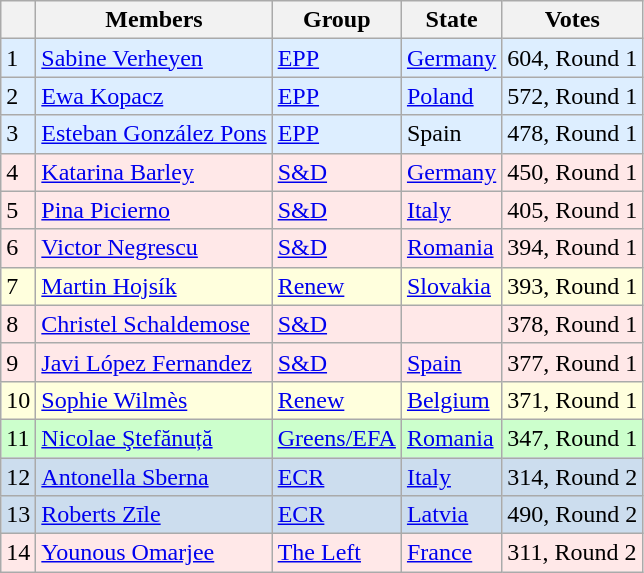<table class="wikitable sortable">
<tr>
<th class="unsortable"></th>
<th>Members</th>
<th>Group</th>
<th>State</th>
<th>Votes</th>
</tr>
<tr --- bgcolor="#DDEEFF">
<td>1</td>
<td><a href='#'>Sabine Verheyen</a></td>
<td><a href='#'>EPP</a></td>
<td> <a href='#'>Germany</a></td>
<td>604, Round 1</td>
</tr>
<tr --- bgcolor="#DDEEFF">
<td>2</td>
<td><a href='#'>Ewa Kopacz</a></td>
<td><a href='#'>EPP</a></td>
<td> <a href='#'>Poland</a></td>
<td>572, Round 1</td>
</tr>
<tr --- bgcolor="#DDEEFF">
<td>3</td>
<td><a href='#'>Esteban González Pons</a></td>
<td><a href='#'>EPP</a></td>
<td> Spain</td>
<td>478, Round 1</td>
</tr>
<tr --- bgcolor="#FFE8E8">
<td>4</td>
<td><a href='#'>Katarina Barley</a></td>
<td><a href='#'>S&D</a></td>
<td> <a href='#'>Germany</a></td>
<td>450, Round 1</td>
</tr>
<tr --- bgcolor="#FFE8E8">
<td>5</td>
<td><a href='#'>Pina Picierno</a></td>
<td><a href='#'>S&D</a></td>
<td> <a href='#'>Italy</a></td>
<td>405, Round 1</td>
</tr>
<tr --- bgcolor="#FFE8E8">
<td>6</td>
<td><a href='#'>Victor Negrescu</a></td>
<td><a href='#'>S&D</a></td>
<td> <a href='#'>Romania</a></td>
<td>394, Round 1</td>
</tr>
<tr --- bgcolor="#FFFFDD">
<td>7</td>
<td><a href='#'>Martin Hojsík</a></td>
<td><a href='#'>Renew</a></td>
<td> <a href='#'>Slovakia</a></td>
<td>393, Round 1</td>
</tr>
<tr --- bgcolor="#FFE8E8">
<td>8</td>
<td><a href='#'>Christel Schaldemose</a></td>
<td><a href='#'>S&D</a></td>
<td></td>
<td>378, Round 1</td>
</tr>
<tr --- bgcolor="#FFE8E8">
<td>9</td>
<td><a href='#'>Javi López Fernandez</a></td>
<td><a href='#'>S&D</a></td>
<td> <a href='#'>Spain</a></td>
<td>377, Round 1</td>
</tr>
<tr --- bgcolor="#FFFFDD">
<td>10</td>
<td><a href='#'>Sophie Wilmès</a></td>
<td><a href='#'>Renew</a></td>
<td> <a href='#'>Belgium</a></td>
<td>371, Round 1</td>
</tr>
<tr --- bgcolor="#CCFFCC">
<td>11</td>
<td><a href='#'>Nicolae Ştefănuță</a></td>
<td><a href='#'>Greens/EFA</a></td>
<td> <a href='#'>Romania</a></td>
<td>347, Round 1</td>
</tr>
<tr --- bgcolor="#CCDDEE">
<td>12</td>
<td><a href='#'>Antonella Sberna</a></td>
<td><a href='#'>ECR</a></td>
<td> <a href='#'>Italy</a></td>
<td>314, Round 2</td>
</tr>
<tr --- bgcolor="#CCDDEE">
<td>13</td>
<td><a href='#'>Roberts Zīle</a></td>
<td><a href='#'>ECR</a></td>
<td> <a href='#'>Latvia</a></td>
<td>490, Round 2</td>
</tr>
<tr --- bgcolor="#FFE8E8">
<td>14</td>
<td><a href='#'>Younous Omarjee</a></td>
<td><a href='#'>The Left</a></td>
<td> <a href='#'>France</a></td>
<td>311, Round 2</td>
</tr>
</table>
